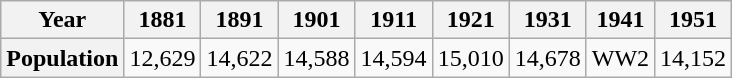<table class="wikitable">
<tr>
<th>Year</th>
<th>1881</th>
<th>1891</th>
<th>1901</th>
<th>1911</th>
<th>1921</th>
<th>1931</th>
<th>1941</th>
<th>1951</th>
</tr>
<tr>
<th>Population</th>
<td>12,629</td>
<td>14,622</td>
<td>14,588</td>
<td>14,594</td>
<td>15,010</td>
<td>14,678</td>
<td>WW2</td>
<td>14,152</td>
</tr>
</table>
